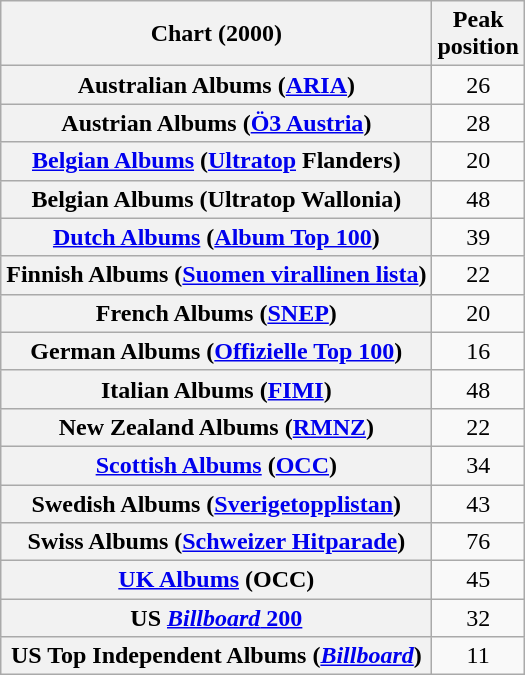<table class="wikitable sortable plainrowheaders">
<tr>
<th scope="col">Chart (2000)</th>
<th scope="col">Peak<br>position</th>
</tr>
<tr>
<th scope="row">Australian Albums (<a href='#'>ARIA</a>)</th>
<td align="center">26</td>
</tr>
<tr>
<th scope="row">Austrian Albums (<a href='#'>Ö3 Austria</a>)</th>
<td align="center">28</td>
</tr>
<tr>
<th scope="row"><a href='#'>Belgian Albums</a> (<a href='#'>Ultratop</a> Flanders)</th>
<td align="center">20</td>
</tr>
<tr>
<th scope="row">Belgian Albums (Ultratop Wallonia)</th>
<td align="center">48</td>
</tr>
<tr>
<th scope="row"><a href='#'>Dutch Albums</a> (<a href='#'>Album Top 100</a>)</th>
<td align="center">39</td>
</tr>
<tr>
<th scope="row">Finnish Albums (<a href='#'>Suomen virallinen lista</a>)</th>
<td align="center">22</td>
</tr>
<tr>
<th scope="row">French Albums (<a href='#'>SNEP</a>)</th>
<td align="center">20</td>
</tr>
<tr>
<th scope="row">German Albums (<a href='#'>Offizielle Top 100</a>)</th>
<td align="center">16</td>
</tr>
<tr>
<th scope="row">Italian Albums (<a href='#'>FIMI</a>)</th>
<td align="center">48</td>
</tr>
<tr>
<th scope="row">New Zealand Albums (<a href='#'>RMNZ</a>)</th>
<td align="center">22</td>
</tr>
<tr>
<th scope="row"><a href='#'>Scottish Albums</a> (<a href='#'>OCC</a>)</th>
<td align="center">34</td>
</tr>
<tr>
<th scope="row">Swedish Albums (<a href='#'>Sverigetopplistan</a>)</th>
<td align="center">43</td>
</tr>
<tr>
<th scope="row">Swiss Albums (<a href='#'>Schweizer Hitparade</a>)</th>
<td align="center">76</td>
</tr>
<tr>
<th scope="row"><a href='#'>UK Albums</a> (OCC)</th>
<td align="center">45</td>
</tr>
<tr>
<th scope="row">US <a href='#'><em>Billboard</em> 200</a></th>
<td style="text-align:center;">32</td>
</tr>
<tr>
<th scope="row">US Top Independent Albums (<em><a href='#'>Billboard</a></em>)</th>
<td align="center">11</td>
</tr>
</table>
